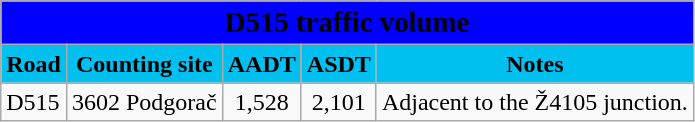<table class="wikitable">
<tr>
<td colspan=5 bgcolor=blue align=center style=margin-top:15><span><big><strong>D515 traffic volume</strong></big></span></td>
</tr>
<tr>
<td align=center bgcolor=00c0f0><strong>Road</strong></td>
<td align=center bgcolor=00c0f0><strong>Counting site</strong></td>
<td align=center bgcolor=00c0f0><strong>AADT</strong></td>
<td align=center bgcolor=00c0f0><strong>ASDT</strong></td>
<td align=center bgcolor=00c0f0><strong>Notes</strong></td>
</tr>
<tr>
<td> D515</td>
<td>3602 Podgorač</td>
<td align=center>1,528</td>
<td align=center>2,101</td>
<td>Adjacent to the Ž4105 junction.</td>
</tr>
</table>
